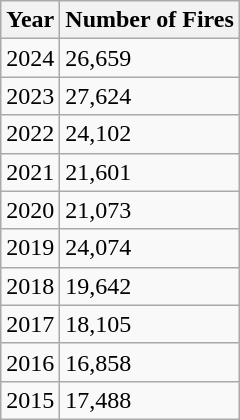<table class="wikitable sortable plainrowheaders">
<tr>
<th>Year</th>
<th>Number of Fires</th>
</tr>
<tr>
<td>2024</td>
<td>26,659</td>
</tr>
<tr>
<td>2023</td>
<td>27,624</td>
</tr>
<tr>
<td>2022</td>
<td>24,102</td>
</tr>
<tr>
<td>2021</td>
<td>21,601</td>
</tr>
<tr>
<td>2020</td>
<td>21,073</td>
</tr>
<tr>
<td>2019</td>
<td>24,074</td>
</tr>
<tr>
<td>2018</td>
<td>19,642</td>
</tr>
<tr>
<td>2017</td>
<td>18,105</td>
</tr>
<tr>
<td>2016</td>
<td>16,858</td>
</tr>
<tr>
<td>2015</td>
<td>17,488</td>
</tr>
</table>
